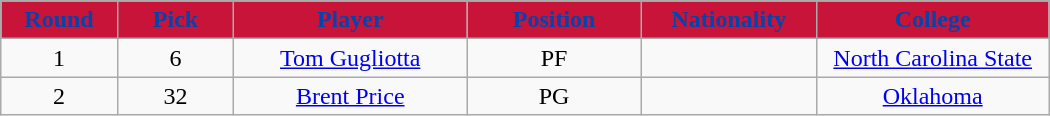<table class="wikitable sortable sortable">
<tr>
<th style="background:#C9143A; color:#0344AD" width="10%">Round</th>
<th style="background:#C9143A; color:#0344AD" width="10%">Pick</th>
<th style="background:#C9143A; color:#0344AD" width="20%">Player</th>
<th style="background:#C9143A; color:#0344AD" width="15%">Position</th>
<th style="background:#C9143A; color:#0344AD" width="15%">Nationality</th>
<th style="background:#C9143A; color:#0344AD" width="20%">College</th>
</tr>
<tr style="text-align: center">
<td>1</td>
<td>6</td>
<td><a href='#'>Tom Gugliotta</a></td>
<td>PF</td>
<td></td>
<td><a href='#'>North Carolina State</a></td>
</tr>
<tr style="text-align: center">
<td>2</td>
<td>32</td>
<td><a href='#'>Brent Price</a></td>
<td>PG</td>
<td></td>
<td><a href='#'>Oklahoma</a></td>
</tr>
</table>
